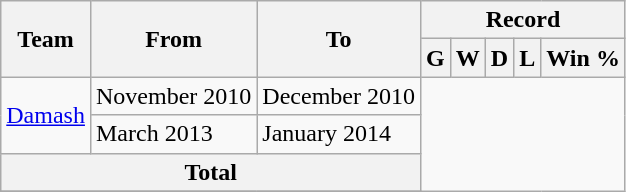<table class="wikitable" style="text-align: center">
<tr>
<th rowspan=2>Team</th>
<th rowspan=2>From</th>
<th rowspan=2>To</th>
<th colspan=5>Record</th>
</tr>
<tr>
<th>G</th>
<th>W</th>
<th>D</th>
<th>L</th>
<th>Win %</th>
</tr>
<tr>
<td rowspan="2"><a href='#'>Damash</a></td>
<td align="left">November 2010</td>
<td align="left">December 2010<br></td>
</tr>
<tr>
<td align="left">March 2013</td>
<td align="left">January 2014<br></td>
</tr>
<tr>
<th colspan=3>Total<br></th>
</tr>
<tr>
</tr>
</table>
